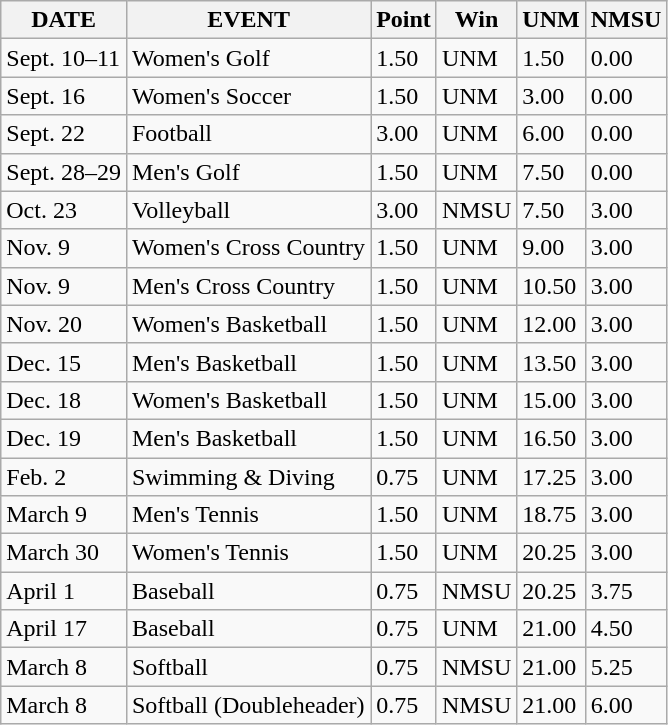<table class="wikitable">
<tr>
<th>DATE</th>
<th>EVENT</th>
<th>Point</th>
<th>Win</th>
<th>UNM</th>
<th>NMSU</th>
</tr>
<tr>
<td>Sept. 10–11</td>
<td>Women's Golf</td>
<td>1.50</td>
<td>UNM</td>
<td>1.50</td>
<td>0.00</td>
</tr>
<tr>
<td>Sept. 16</td>
<td>Women's Soccer</td>
<td>1.50</td>
<td>UNM</td>
<td>3.00</td>
<td>0.00</td>
</tr>
<tr>
<td>Sept. 22</td>
<td>Football</td>
<td>3.00</td>
<td>UNM</td>
<td>6.00</td>
<td>0.00</td>
</tr>
<tr>
<td>Sept. 28–29</td>
<td>Men's Golf</td>
<td>1.50</td>
<td>UNM</td>
<td>7.50</td>
<td>0.00</td>
</tr>
<tr>
<td>Oct. 23</td>
<td>Volleyball</td>
<td>3.00</td>
<td>NMSU</td>
<td>7.50</td>
<td>3.00</td>
</tr>
<tr>
<td>Nov. 9</td>
<td>Women's Cross Country</td>
<td>1.50</td>
<td>UNM</td>
<td>9.00</td>
<td>3.00</td>
</tr>
<tr>
<td>Nov. 9</td>
<td>Men's Cross Country</td>
<td>1.50</td>
<td>UNM</td>
<td>10.50</td>
<td>3.00</td>
</tr>
<tr>
<td>Nov. 20</td>
<td>Women's Basketball</td>
<td>1.50</td>
<td>UNM</td>
<td>12.00</td>
<td>3.00</td>
</tr>
<tr>
<td>Dec. 15</td>
<td>Men's Basketball</td>
<td>1.50</td>
<td>UNM</td>
<td>13.50</td>
<td>3.00</td>
</tr>
<tr>
<td>Dec. 18</td>
<td>Women's Basketball</td>
<td>1.50</td>
<td>UNM</td>
<td>15.00</td>
<td>3.00</td>
</tr>
<tr>
<td>Dec. 19</td>
<td>Men's Basketball</td>
<td>1.50</td>
<td>UNM</td>
<td>16.50</td>
<td>3.00</td>
</tr>
<tr>
<td>Feb. 2</td>
<td>Swimming & Diving</td>
<td>0.75</td>
<td>UNM</td>
<td>17.25</td>
<td>3.00</td>
</tr>
<tr>
<td>March 9</td>
<td>Men's Tennis</td>
<td>1.50</td>
<td>UNM</td>
<td>18.75</td>
<td>3.00</td>
</tr>
<tr>
<td>March 30</td>
<td>Women's Tennis</td>
<td>1.50</td>
<td>UNM</td>
<td>20.25</td>
<td>3.00</td>
</tr>
<tr>
<td>April 1</td>
<td>Baseball</td>
<td>0.75</td>
<td>NMSU</td>
<td>20.25</td>
<td>3.75</td>
</tr>
<tr>
<td>April 17</td>
<td>Baseball</td>
<td>0.75</td>
<td>UNM</td>
<td>21.00</td>
<td>4.50</td>
</tr>
<tr>
<td>March 8</td>
<td>Softball</td>
<td>0.75</td>
<td>NMSU</td>
<td>21.00</td>
<td>5.25</td>
</tr>
<tr>
<td>March 8</td>
<td>Softball (Doubleheader)</td>
<td>0.75</td>
<td>NMSU</td>
<td>21.00</td>
<td>6.00</td>
</tr>
</table>
